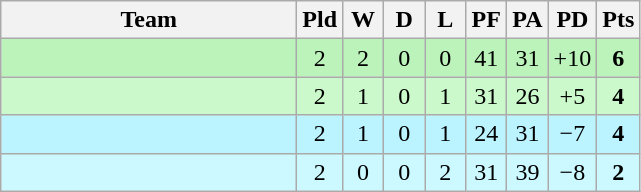<table class="wikitable" style="text-align:center;">
<tr>
<th width=190>Team</th>
<th width=20 abbr="Played">Pld</th>
<th width=20 abbr="Won">W</th>
<th width=20 abbr="Drawn">D</th>
<th width=20 abbr="Lost">L</th>
<th width=20 abbr="Points for">PF</th>
<th width=20 abbr="Points against">PA</th>
<th width=25 abbr="Points difference">PD</th>
<th width=20 abbr="Points">Pts</th>
</tr>
<tr bgcolor=BBF3BB>
<td align=left></td>
<td>2</td>
<td>2</td>
<td>0</td>
<td>0</td>
<td>41</td>
<td>31</td>
<td>+10</td>
<td><strong>6</strong></td>
</tr>
<tr bgcolor=CCF9CC>
<td align=left></td>
<td>2</td>
<td>1</td>
<td>0</td>
<td>1</td>
<td>31</td>
<td>26</td>
<td>+5</td>
<td><strong>4</strong></td>
</tr>
<tr bgcolor=BBF3FF>
<td align=left></td>
<td>2</td>
<td>1</td>
<td>0</td>
<td>1</td>
<td>24</td>
<td>31</td>
<td>−7</td>
<td><strong>4</strong></td>
</tr>
<tr bgcolor=CCF9FF>
<td align=left></td>
<td>2</td>
<td>0</td>
<td>0</td>
<td>2</td>
<td>31</td>
<td>39</td>
<td>−8</td>
<td><strong>2</strong></td>
</tr>
</table>
